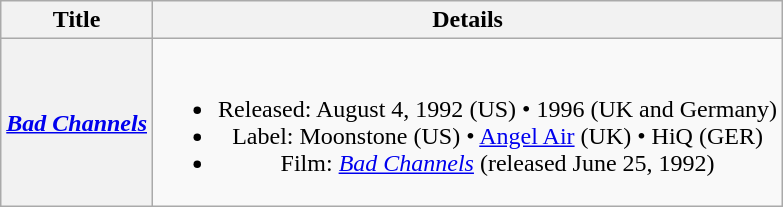<table class="wikitable plainrowheaders" style="text-align:center;">
<tr>
<th scope="col">Title</th>
<th scope="col">Details</th>
</tr>
<tr>
<th scope="row"><em><a href='#'>Bad Channels</a></em></th>
<td><br><ul><li>Released: August 4, 1992 <span>(US)</span> • 1996 <span>(UK and Germany)</span></li><li>Label: Moonstone <span>(US)</span> • <a href='#'>Angel Air</a> <span>(UK)</span> • HiQ <span>(GER)</span></li><li>Film: <em><a href='#'>Bad Channels</a></em> <span>(released June 25, 1992)</span></li></ul></td>
</tr>
</table>
